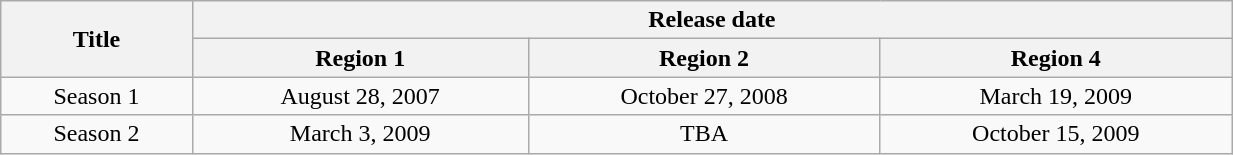<table class="wikitable" width="65%">
<tr>
<th rowspan="2">Title</th>
<th colspan="3">Release date</th>
</tr>
<tr>
<th>Region 1</th>
<th>Region 2</th>
<th>Region 4</th>
</tr>
<tr>
<td align="center">Season 1</td>
<td align="center">August 28, 2007</td>
<td align="center">October 27, 2008</td>
<td align="center">March 19, 2009</td>
</tr>
<tr>
<td align="center">Season 2</td>
<td align="center">March 3, 2009</td>
<td align="center">TBA</td>
<td align="center">October 15, 2009</td>
</tr>
</table>
